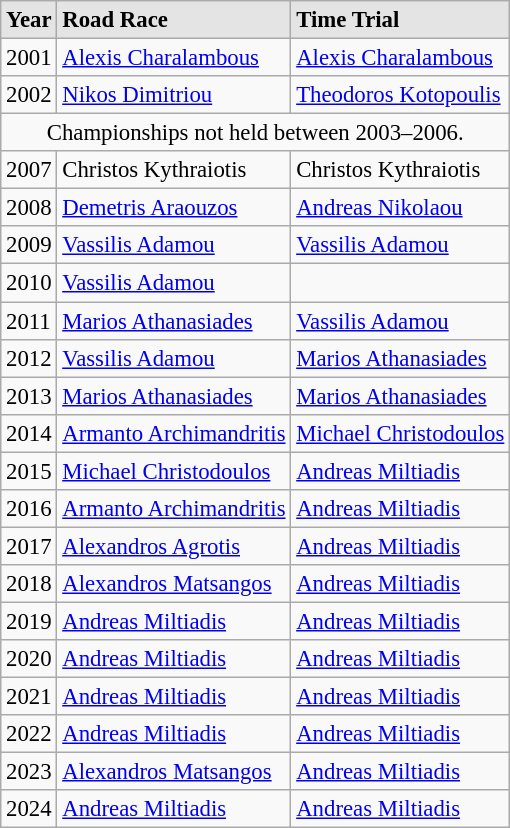<table class="wikitable sortable alternance" style="font-size:95%">
<tr bgcolor="#E4E4E4">
<td text-align:center;"><strong>Year</strong></td>
<td text-align:center;"><strong>Road Race</strong></td>
<td text-align:center;"><strong>Time Trial</strong></td>
</tr>
<tr>
<td>2001</td>
<td><a href='#'>Alexis Charalambous</a></td>
<td><a href='#'>Alexis Charalambous</a></td>
</tr>
<tr>
<td>2002</td>
<td><a href='#'>Nikos Dimitriou</a></td>
<td><a href='#'>Theodoros Kotopoulis</a></td>
</tr>
<tr>
<td colspan=3 style="text-align: center;">Championships not held between 2003–2006.</td>
</tr>
<tr>
<td>2007</td>
<td>Christos Kythraiotis</td>
<td>Christos Kythraiotis</td>
</tr>
<tr>
<td>2008</td>
<td><a href='#'>Demetris Araouzos</a></td>
<td><a href='#'>Andreas Nikolaou</a></td>
</tr>
<tr>
<td>2009</td>
<td><a href='#'>Vassilis Adamou</a></td>
<td><a href='#'>Vassilis Adamou</a></td>
</tr>
<tr>
<td>2010</td>
<td><a href='#'>Vassilis Adamou</a></td>
<td></td>
</tr>
<tr>
<td>2011</td>
<td><a href='#'>Marios Athanasiades</a></td>
<td><a href='#'>Vassilis Adamou</a></td>
</tr>
<tr>
<td>2012</td>
<td><a href='#'>Vassilis Adamou</a></td>
<td><a href='#'>Marios Athanasiades</a></td>
</tr>
<tr>
<td>2013</td>
<td><a href='#'>Marios Athanasiades</a></td>
<td><a href='#'>Marios Athanasiades</a></td>
</tr>
<tr>
<td>2014</td>
<td><a href='#'>Armanto Archimandritis</a></td>
<td><a href='#'>Michael Christodoulos</a></td>
</tr>
<tr>
<td>2015</td>
<td><a href='#'>Michael Christodoulos</a></td>
<td><a href='#'>Andreas Miltiadis</a></td>
</tr>
<tr>
<td>2016</td>
<td><a href='#'>Armanto Archimandritis</a></td>
<td><a href='#'>Andreas Miltiadis</a></td>
</tr>
<tr>
<td>2017</td>
<td><a href='#'>Alexandros Agrotis</a></td>
<td><a href='#'>Andreas Miltiadis</a></td>
</tr>
<tr>
<td>2018</td>
<td><a href='#'>Alexandros Matsangos</a></td>
<td><a href='#'>Andreas Miltiadis</a></td>
</tr>
<tr>
<td>2019</td>
<td><a href='#'>Andreas Miltiadis</a></td>
<td><a href='#'>Andreas Miltiadis</a></td>
</tr>
<tr>
<td>2020</td>
<td><a href='#'>Andreas Miltiadis</a></td>
<td><a href='#'>Andreas Miltiadis</a></td>
</tr>
<tr>
<td>2021</td>
<td><a href='#'>Andreas Miltiadis</a></td>
<td><a href='#'>Andreas Miltiadis</a></td>
</tr>
<tr>
<td>2022</td>
<td><a href='#'>Andreas Miltiadis</a></td>
<td><a href='#'>Andreas Miltiadis</a></td>
</tr>
<tr>
<td>2023</td>
<td><a href='#'>Alexandros Matsangos</a></td>
<td><a href='#'>Andreas Miltiadis</a></td>
</tr>
<tr>
<td>2024</td>
<td><a href='#'>Andreas Miltiadis</a></td>
<td><a href='#'>Andreas Miltiadis</a></td>
</tr>
</table>
